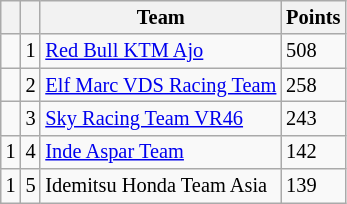<table class="wikitable" style="font-size: 85%;">
<tr>
<th></th>
<th></th>
<th>Team</th>
<th>Points</th>
</tr>
<tr>
<td></td>
<td align=center>1</td>
<td> <a href='#'>Red Bull KTM Ajo</a></td>
<td align=left>508</td>
</tr>
<tr>
<td></td>
<td align=center>2</td>
<td> <a href='#'>Elf Marc VDS Racing Team</a></td>
<td align=left>258</td>
</tr>
<tr>
<td></td>
<td align=center>3</td>
<td> <a href='#'>Sky Racing Team VR46</a></td>
<td align=left>243</td>
</tr>
<tr>
<td> 1</td>
<td align=center>4</td>
<td> <a href='#'>Inde Aspar Team</a></td>
<td align=left>142</td>
</tr>
<tr>
<td> 1</td>
<td align=center>5</td>
<td> Idemitsu Honda Team Asia</td>
<td align=left>139</td>
</tr>
</table>
